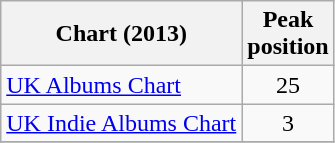<table class="wikitable">
<tr>
<th>Chart (2013)</th>
<th>Peak<br>position</th>
</tr>
<tr>
<td><a href='#'>UK Albums Chart</a></td>
<td style="text-align:center;">25</td>
</tr>
<tr>
<td><a href='#'>UK Indie Albums Chart</a></td>
<td style="text-align:center;">3</td>
</tr>
<tr>
</tr>
</table>
